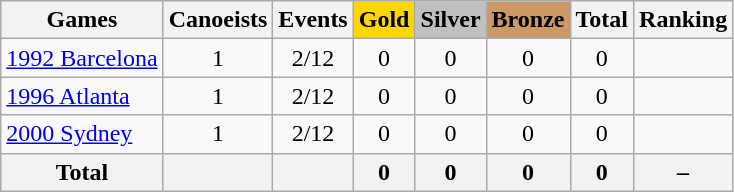<table class="wikitable sortable" style="text-align:center">
<tr>
<th>Games</th>
<th>Canoeists</th>
<th>Events</th>
<th style="background-color:gold;">Gold</th>
<th style="background-color:silver;">Silver</th>
<th style="background-color:#c96;">Bronze</th>
<th>Total</th>
<th>Ranking</th>
</tr>
<tr>
<td align=left><a href='#'>1992 Barcelona</a></td>
<td>1</td>
<td>2/12</td>
<td>0</td>
<td>0</td>
<td>0</td>
<td>0</td>
<td></td>
</tr>
<tr>
<td align=left><a href='#'>1996 Atlanta</a></td>
<td>1</td>
<td>2/12</td>
<td>0</td>
<td>0</td>
<td>0</td>
<td>0</td>
<td></td>
</tr>
<tr>
<td align=left><a href='#'>2000 Sydney</a></td>
<td>1</td>
<td>2/12</td>
<td>0</td>
<td>0</td>
<td>0</td>
<td>0</td>
<td></td>
</tr>
<tr>
<th>Total</th>
<th></th>
<th></th>
<th>0</th>
<th>0</th>
<th>0</th>
<th>0</th>
<th>–</th>
</tr>
</table>
